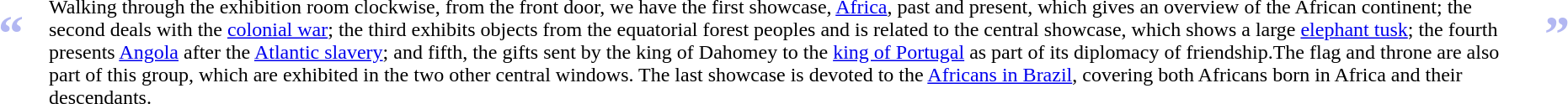<table class="cquote2" style="text-align: left; border-collapse: collapse; border-style: none; background-color: transparent; margin-bottom: 58px;">
<tr>
<td id="24" style="width:20px; vertical-align:top; color:#B2B7F2;font-size:40px;font-family:serif;font-weight:bold;text-align:left;padding:10px 10px;">“</td>
<td id="26" style="padding:4px 10px;">Walking through the exhibition room clockwise, from the front door, we have the first showcase, <a href='#'>Africa</a>, past and present, which gives an overview of the African continent; the second deals with the <a href='#'>colonial war</a>; the third exhibits objects from the equatorial forest peoples and is related to the central showcase, which shows a large <a href='#'>elephant tusk</a>; the fourth presents <a href='#'>Angola</a> after the <a href='#'>Atlantic slavery</a>; and fifth, the gifts sent by the king of Dahomey to the <a href='#'>king of Portugal</a> as part of its diplomacy of friendship.The flag and throne are also part of this group, which are exhibited in the two other central windows. The last showcase is devoted to the <a href='#'>Africans in Brazil</a>, covering both Africans born in Africa and their descendants.</td>
<td id="30" style="width:20px; vertical-align:top; color:#B2B7F2;font-size:40px;font-family:serif;font-weight:bold;text-align:right;padding:10px 10px;">”</td>
</tr>
</table>
